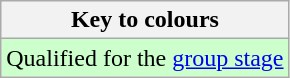<table class="wikitable">
<tr>
<th>Key to colours</th>
</tr>
<tr style="background:#cfc;">
<td>Qualified for the <a href='#'>group stage</a></td>
</tr>
</table>
